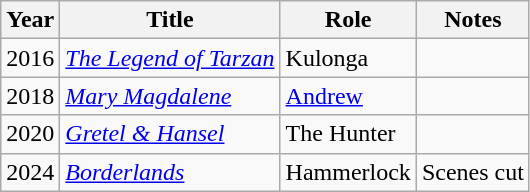<table class="wikitable sortable">
<tr>
<th>Year</th>
<th>Title</th>
<th>Role</th>
<th class="unsortable">Notes</th>
</tr>
<tr>
<td>2016</td>
<td><em><a href='#'>The Legend of Tarzan</a></em></td>
<td>Kulonga</td>
<td></td>
</tr>
<tr>
<td>2018</td>
<td><em><a href='#'>Mary Magdalene</a></em></td>
<td><a href='#'>Andrew</a></td>
<td></td>
</tr>
<tr>
<td>2020</td>
<td><em><a href='#'>Gretel & Hansel</a></em></td>
<td>The Hunter</td>
<td></td>
</tr>
<tr>
<td>2024</td>
<td><em><a href='#'>Borderlands</a></em></td>
<td>Hammerlock</td>
<td>Scenes cut</td>
</tr>
</table>
